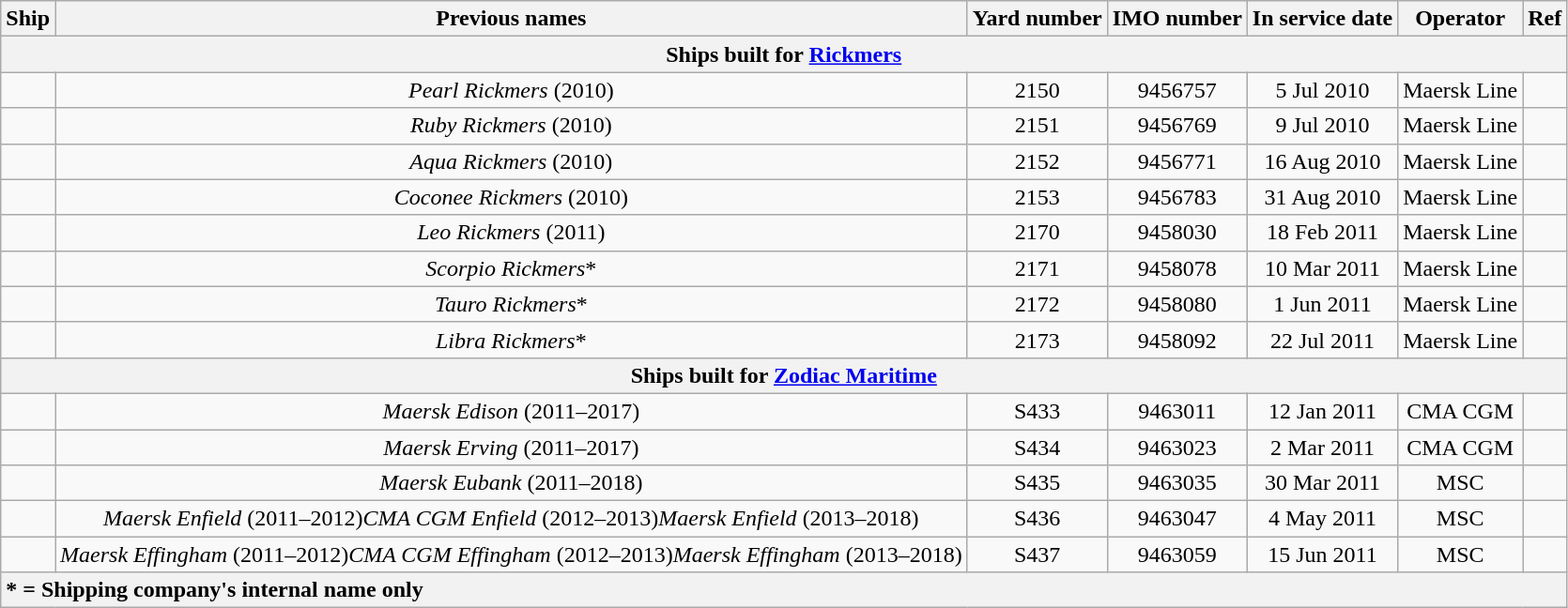<table class="wikitable" style="text-align:center">
<tr class="hintergrundfarbe5">
<th>Ship</th>
<th>Previous names</th>
<th>Yard number</th>
<th>IMO number</th>
<th>In service date</th>
<th>Operator</th>
<th>Ref</th>
</tr>
<tr>
<th colspan="7">Ships built for <a href='#'>Rickmers</a></th>
</tr>
<tr>
<td></td>
<td><em>Pearl Rickmers</em> (2010)</td>
<td>2150</td>
<td>9456757</td>
<td>5 Jul 2010</td>
<td>Maersk Line</td>
<td></td>
</tr>
<tr>
<td></td>
<td><em>Ruby Rickmers</em> (2010)</td>
<td>2151</td>
<td>9456769</td>
<td>9 Jul 2010</td>
<td>Maersk Line</td>
<td></td>
</tr>
<tr>
<td></td>
<td><em>Aqua Rickmers</em> (2010)</td>
<td>2152</td>
<td>9456771</td>
<td>16 Aug 2010</td>
<td>Maersk Line</td>
<td></td>
</tr>
<tr>
<td></td>
<td><em>Coconee Rickmers</em> (2010)</td>
<td>2153</td>
<td>9456783</td>
<td>31 Aug 2010</td>
<td>Maersk Line</td>
<td></td>
</tr>
<tr>
<td></td>
<td><em>Leo Rickmers</em> (2011)</td>
<td>2170</td>
<td>9458030</td>
<td>18 Feb 2011</td>
<td>Maersk Line</td>
<td></td>
</tr>
<tr>
<td></td>
<td><em>Scorpio Rickmers</em>*</td>
<td>2171</td>
<td>9458078</td>
<td>10 Mar 2011</td>
<td>Maersk Line</td>
<td></td>
</tr>
<tr>
<td></td>
<td><em>Tauro Rickmers</em>*</td>
<td>2172</td>
<td>9458080</td>
<td>1 Jun 2011</td>
<td>Maersk Line</td>
<td></td>
</tr>
<tr>
<td></td>
<td><em>Libra Rickmers</em>*</td>
<td>2173</td>
<td>9458092</td>
<td>22 Jul 2011</td>
<td>Maersk Line</td>
<td></td>
</tr>
<tr>
<th colspan="7">Ships built for <a href='#'>Zodiac Maritime</a></th>
</tr>
<tr>
<td></td>
<td><em>Maersk Edison</em> (2011–2017)</td>
<td>S433</td>
<td>9463011</td>
<td>12 Jan 2011</td>
<td>CMA CGM</td>
<td></td>
</tr>
<tr>
<td></td>
<td><em>Maersk Erving</em> (2011–2017)</td>
<td>S434</td>
<td>9463023</td>
<td>2 Mar 2011</td>
<td>CMA CGM</td>
<td></td>
</tr>
<tr>
<td></td>
<td><em>Maersk Eubank</em> (2011–2018)</td>
<td>S435</td>
<td>9463035</td>
<td>30 Mar 2011</td>
<td>MSC</td>
<td></td>
</tr>
<tr>
<td></td>
<td><em>Maersk Enfield</em> (2011–2012)<em>CMA CGM Enfield</em> (2012–2013)<em>Maersk Enfield</em> (2013–2018)</td>
<td>S436</td>
<td>9463047</td>
<td>4 May 2011</td>
<td>MSC</td>
<td></td>
</tr>
<tr>
<td></td>
<td><em>Maersk Effingham</em> (2011–2012)<em>CMA CGM Effingham</em> (2012–2013)<em>Maersk Effingham</em> (2013–2018)</td>
<td>S437</td>
<td>9463059</td>
<td>15 Jun 2011</td>
<td>MSC</td>
<td></td>
</tr>
<tr>
<th colspan="7" style="text-align:left">* = Shipping company's internal name only</th>
</tr>
</table>
